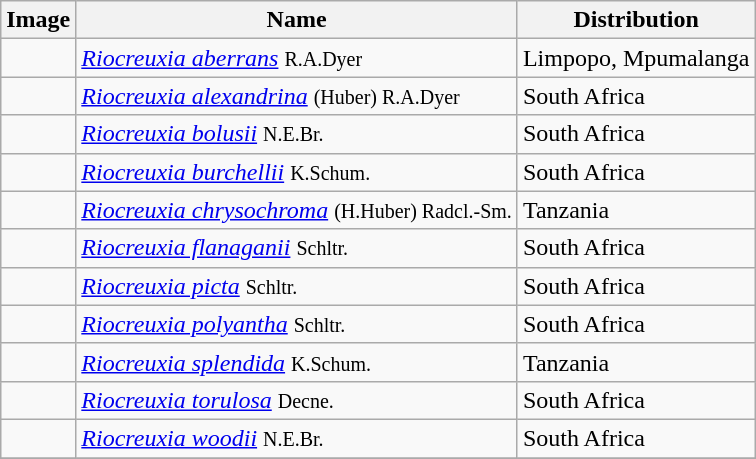<table class="wikitable">
<tr>
<th>Image</th>
<th>Name</th>
<th>Distribution</th>
</tr>
<tr>
<td></td>
<td><em><a href='#'>Riocreuxia aberrans</a></em> <small>R.A.Dyer</small></td>
<td>Limpopo, Mpumalanga</td>
</tr>
<tr>
<td></td>
<td><em><a href='#'>Riocreuxia alexandrina</a></em> <small>(Huber) R.A.Dyer</small></td>
<td>South Africa</td>
</tr>
<tr>
<td></td>
<td><em><a href='#'>Riocreuxia bolusii</a></em> <small>N.E.Br.</small></td>
<td>South Africa</td>
</tr>
<tr>
<td></td>
<td><em><a href='#'>Riocreuxia burchellii</a></em> <small>K.Schum.</small></td>
<td>South Africa</td>
</tr>
<tr>
<td></td>
<td><em><a href='#'>Riocreuxia chrysochroma</a></em> <small>(H.Huber) Radcl.-Sm.</small></td>
<td>Tanzania</td>
</tr>
<tr>
<td></td>
<td><em><a href='#'>Riocreuxia flanaganii</a></em> <small>Schltr.</small></td>
<td>South Africa</td>
</tr>
<tr>
<td></td>
<td><em><a href='#'>Riocreuxia picta</a></em> <small>Schltr.</small></td>
<td>South Africa</td>
</tr>
<tr>
<td></td>
<td><em><a href='#'>Riocreuxia polyantha</a></em> <small>Schltr.</small></td>
<td>South Africa</td>
</tr>
<tr>
<td></td>
<td><em><a href='#'>Riocreuxia splendida</a></em> <small>K.Schum.</small></td>
<td>Tanzania</td>
</tr>
<tr>
<td></td>
<td><em><a href='#'>Riocreuxia torulosa</a></em> <small>Decne.</small></td>
<td>South Africa</td>
</tr>
<tr>
<td></td>
<td><em><a href='#'>Riocreuxia woodii</a></em> <small>N.E.Br.</small></td>
<td>South Africa</td>
</tr>
<tr>
</tr>
</table>
